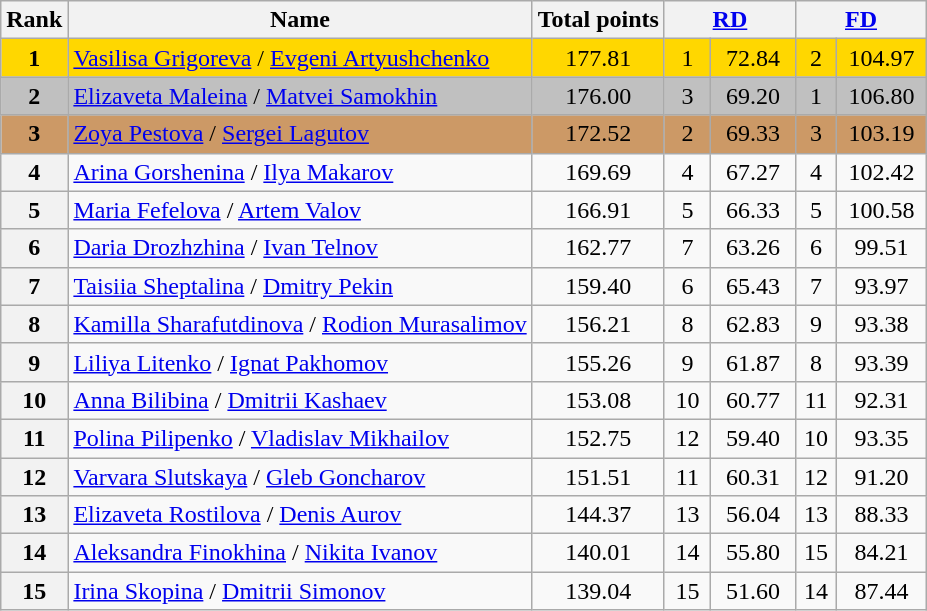<table class="wikitable sortable">
<tr>
<th>Rank</th>
<th>Name</th>
<th>Total points</th>
<th colspan="2" width="80px"><a href='#'>RD</a></th>
<th colspan="2" width="80px"><a href='#'>FD</a></th>
</tr>
<tr bgcolor="gold">
<td align="center"><strong>1</strong></td>
<td><a href='#'>Vasilisa Grigoreva</a> / <a href='#'>Evgeni Artyushchenko</a></td>
<td align="center">177.81</td>
<td align="center">1</td>
<td align="center">72.84</td>
<td align="center">2</td>
<td align="center">104.97</td>
</tr>
<tr bgcolor="silver">
<td align="center"><strong>2</strong></td>
<td><a href='#'>Elizaveta Maleina</a> / <a href='#'>Matvei Samokhin</a></td>
<td align="center">176.00</td>
<td align="center">3</td>
<td align="center">69.20</td>
<td align="center">1</td>
<td align="center">106.80</td>
</tr>
<tr bgcolor="cc9966">
<td align="center"><strong>3</strong></td>
<td><a href='#'>Zoya Pestova</a> / <a href='#'>Sergei Lagutov</a></td>
<td align="center">172.52</td>
<td align="center">2</td>
<td align="center">69.33</td>
<td align="center">3</td>
<td align="center">103.19</td>
</tr>
<tr>
<th>4</th>
<td><a href='#'>Arina Gorshenina</a> / <a href='#'>Ilya Makarov</a></td>
<td align="center">169.69</td>
<td align="center">4</td>
<td align="center">67.27</td>
<td align="center">4</td>
<td align="center">102.42</td>
</tr>
<tr>
<th>5</th>
<td><a href='#'>Maria Fefelova</a> / <a href='#'>Artem Valov</a></td>
<td align="center">166.91</td>
<td align="center">5</td>
<td align="center">66.33</td>
<td align="center">5</td>
<td align="center">100.58</td>
</tr>
<tr>
<th>6</th>
<td><a href='#'>Daria Drozhzhina</a> / <a href='#'>Ivan Telnov</a></td>
<td align="center">162.77</td>
<td align="center">7</td>
<td align="center">63.26</td>
<td align="center">6</td>
<td align="center">99.51</td>
</tr>
<tr>
<th>7</th>
<td><a href='#'>Taisiia Sheptalina</a> / <a href='#'>Dmitry Pekin</a></td>
<td align="center">159.40</td>
<td align="center">6</td>
<td align="center">65.43</td>
<td align="center">7</td>
<td align="center">93.97</td>
</tr>
<tr>
<th>8</th>
<td><a href='#'>Kamilla Sharafutdinova</a> / <a href='#'>Rodion Murasalimov</a></td>
<td align="center">156.21</td>
<td align="center">8</td>
<td align="center">62.83</td>
<td align="center">9</td>
<td align="center">93.38</td>
</tr>
<tr>
<th>9</th>
<td><a href='#'>Liliya Litenko</a> / <a href='#'>Ignat Pakhomov</a></td>
<td align="center">155.26</td>
<td align="center">9</td>
<td align="center">61.87</td>
<td align="center">8</td>
<td align="center">93.39</td>
</tr>
<tr>
<th>10</th>
<td><a href='#'>Anna Bilibina</a> / <a href='#'>Dmitrii Kashaev</a></td>
<td align="center">153.08</td>
<td align="center">10</td>
<td align="center">60.77</td>
<td align="center">11</td>
<td align="center">92.31</td>
</tr>
<tr>
<th>11</th>
<td><a href='#'>Polina Pilipenko</a> / <a href='#'>Vladislav Mikhailov</a></td>
<td align="center">152.75</td>
<td align="center">12</td>
<td align="center">59.40</td>
<td align="center">10</td>
<td align="center">93.35</td>
</tr>
<tr>
<th>12</th>
<td><a href='#'>Varvara Slutskaya</a> / <a href='#'>Gleb Goncharov</a></td>
<td align="center">151.51</td>
<td align="center">11</td>
<td align="center">60.31</td>
<td align="center">12</td>
<td align="center">91.20</td>
</tr>
<tr>
<th>13</th>
<td><a href='#'>Elizaveta Rostilova</a> / <a href='#'>Denis Aurov</a></td>
<td align="center">144.37</td>
<td align="center">13</td>
<td align="center">56.04</td>
<td align="center">13</td>
<td align="center">88.33</td>
</tr>
<tr>
<th>14</th>
<td><a href='#'>Aleksandra Finokhina</a> / <a href='#'>Nikita Ivanov</a></td>
<td align="center">140.01</td>
<td align="center">14</td>
<td align="center">55.80</td>
<td align="center">15</td>
<td align="center">84.21</td>
</tr>
<tr>
<th>15</th>
<td><a href='#'>Irina Skopina</a> / <a href='#'>Dmitrii Simonov</a></td>
<td align="center">139.04</td>
<td align="center">15</td>
<td align="center">51.60</td>
<td align="center">14</td>
<td align="center">87.44</td>
</tr>
</table>
